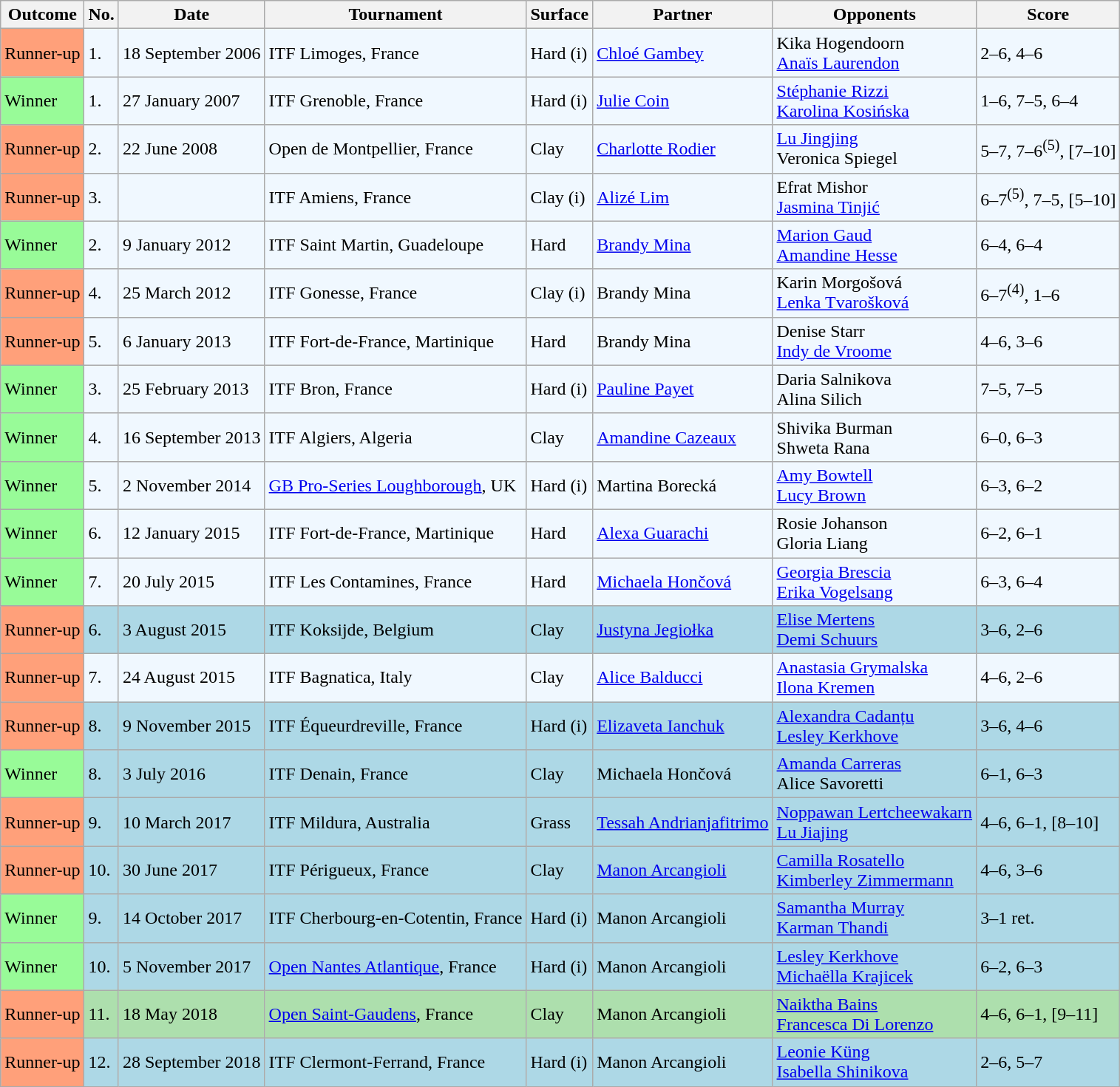<table class="sortable wikitable">
<tr>
<th>Outcome</th>
<th>No.</th>
<th>Date</th>
<th>Tournament</th>
<th>Surface</th>
<th>Partner</th>
<th>Opponents</th>
<th class="unsortable">Score</th>
</tr>
<tr style="background:#f0f8ff;">
<td style="background:#ffa07a;">Runner-up</td>
<td>1.</td>
<td>18 September 2006</td>
<td>ITF Limoges, France</td>
<td>Hard (i)</td>
<td> <a href='#'>Chloé Gambey</a></td>
<td> Kika Hogendoorn <br>  <a href='#'>Anaïs Laurendon</a></td>
<td>2–6, 4–6</td>
</tr>
<tr style="background:#f0f8ff;">
<td bgcolor="98FB98">Winner</td>
<td>1.</td>
<td>27 January 2007</td>
<td>ITF Grenoble, France</td>
<td>Hard (i)</td>
<td> <a href='#'>Julie Coin</a></td>
<td> <a href='#'>Stéphanie Rizzi</a> <br>  <a href='#'>Karolina Kosińska</a></td>
<td>1–6, 7–5, 6–4</td>
</tr>
<tr style="background:#f0f8ff;">
<td style="background:#ffa07a;">Runner-up</td>
<td>2.</td>
<td>22 June 2008</td>
<td>Open de Montpellier, France</td>
<td>Clay</td>
<td> <a href='#'>Charlotte Rodier</a></td>
<td> <a href='#'>Lu Jingjing</a> <br>  Veronica Spiegel</td>
<td>5–7, 7–6<sup>(5)</sup>, [7–10]</td>
</tr>
<tr style="background:#f0f8ff;">
<td bgcolor="FFA07A">Runner-up</td>
<td>3.</td>
<td></td>
<td>ITF Amiens, France</td>
<td>Clay (i)</td>
<td> <a href='#'>Alizé Lim</a></td>
<td> Efrat Mishor <br>  <a href='#'>Jasmina Tinjić</a></td>
<td>6–7<sup>(5)</sup>, 7–5, [5–10]</td>
</tr>
<tr style="background:#f0f8ff;">
<td bgcolor="98FB98">Winner</td>
<td>2.</td>
<td>9 January 2012</td>
<td>ITF Saint Martin, Guadeloupe</td>
<td>Hard</td>
<td> <a href='#'>Brandy Mina</a></td>
<td> <a href='#'>Marion Gaud</a> <br>  <a href='#'>Amandine Hesse</a></td>
<td>6–4, 6–4</td>
</tr>
<tr style="background:#f0f8ff;">
<td bgcolor="FFA07A">Runner-up</td>
<td>4.</td>
<td>25 March 2012</td>
<td>ITF Gonesse, France</td>
<td>Clay (i)</td>
<td> Brandy Mina</td>
<td> Karin Morgošová <br>  <a href='#'>Lenka Tvarošková</a></td>
<td>6–7<sup>(4)</sup>, 1–6</td>
</tr>
<tr style="background:#f0f8ff;">
<td bgcolor="FFA07A">Runner-up</td>
<td>5.</td>
<td>6 January 2013</td>
<td>ITF Fort-de-France, Martinique</td>
<td>Hard</td>
<td> Brandy Mina</td>
<td> Denise Starr <br>  <a href='#'>Indy de Vroome</a></td>
<td>4–6, 3–6</td>
</tr>
<tr style="background:#f0f8ff;">
<td bgcolor="98FB98">Winner</td>
<td>3.</td>
<td>25 February 2013</td>
<td>ITF Bron, France</td>
<td>Hard (i)</td>
<td> <a href='#'>Pauline Payet</a></td>
<td> Daria Salnikova <br>  Alina Silich</td>
<td>7–5, 7–5</td>
</tr>
<tr style="background:#f0f8ff;">
<td bgcolor="98FB98">Winner</td>
<td>4.</td>
<td>16 September 2013</td>
<td>ITF Algiers, Algeria</td>
<td>Clay</td>
<td> <a href='#'>Amandine Cazeaux</a></td>
<td> Shivika Burman <br>  Shweta Rana</td>
<td>6–0, 6–3</td>
</tr>
<tr style="background:#f0f8ff;">
<td bgcolor="98FB98">Winner</td>
<td>5.</td>
<td>2 November 2014</td>
<td><a href='#'>GB Pro-Series Loughborough</a>, UK</td>
<td>Hard (i)</td>
<td> Martina Borecká</td>
<td> <a href='#'>Amy Bowtell</a> <br>  <a href='#'>Lucy Brown</a></td>
<td>6–3, 6–2</td>
</tr>
<tr style="background:#f0f8ff;">
<td bgcolor="98FB98">Winner</td>
<td>6.</td>
<td>12 January 2015</td>
<td>ITF Fort-de-France, Martinique</td>
<td>Hard</td>
<td> <a href='#'>Alexa Guarachi</a></td>
<td> Rosie Johanson <br>  Gloria Liang</td>
<td>6–2, 6–1</td>
</tr>
<tr style="background:#f0f8ff;">
<td style="background:#98fb98;">Winner</td>
<td>7.</td>
<td>20 July 2015</td>
<td>ITF Les Contamines, France</td>
<td>Hard</td>
<td> <a href='#'>Michaela Hončová</a></td>
<td> <a href='#'>Georgia Brescia</a> <br>  <a href='#'>Erika Vogelsang</a></td>
<td>6–3, 6–4</td>
</tr>
<tr style="background:lightblue;">
<td style="background:#ffa07a;">Runner-up</td>
<td>6.</td>
<td>3 August 2015</td>
<td>ITF Koksijde, Belgium</td>
<td>Clay</td>
<td> <a href='#'>Justyna Jegiołka</a></td>
<td> <a href='#'>Elise Mertens</a> <br>  <a href='#'>Demi Schuurs</a></td>
<td>3–6, 2–6</td>
</tr>
<tr style="background:#f0f8ff;">
<td style="background:#ffa07a;">Runner-up</td>
<td>7.</td>
<td>24 August 2015</td>
<td>ITF Bagnatica, Italy</td>
<td>Clay</td>
<td> <a href='#'>Alice Balducci</a></td>
<td> <a href='#'>Anastasia Grymalska</a> <br>  <a href='#'>Ilona Kremen</a></td>
<td>4–6, 2–6</td>
</tr>
<tr style="background:lightblue;">
<td style="background:#ffa07a;">Runner-up</td>
<td>8.</td>
<td>9 November 2015</td>
<td>ITF Équeurdreville, France</td>
<td>Hard (i)</td>
<td> <a href='#'>Elizaveta Ianchuk</a></td>
<td> <a href='#'>Alexandra Cadanțu</a> <br>  <a href='#'>Lesley Kerkhove</a></td>
<td>3–6, 4–6</td>
</tr>
<tr style="background:lightblue;">
<td style="background:#98fb98;">Winner</td>
<td>8.</td>
<td>3 July 2016</td>
<td>ITF Denain, France</td>
<td>Clay</td>
<td> Michaela Hončová</td>
<td> <a href='#'>Amanda Carreras</a> <br>  Alice Savoretti</td>
<td>6–1, 6–3</td>
</tr>
<tr style="background:lightblue;">
<td style="background:#ffa07a;">Runner-up</td>
<td>9.</td>
<td>10 March 2017</td>
<td>ITF Mildura, Australia</td>
<td>Grass</td>
<td> <a href='#'>Tessah Andrianjafitrimo</a></td>
<td> <a href='#'>Noppawan Lertcheewakarn</a> <br>  <a href='#'>Lu Jiajing</a></td>
<td>4–6, 6–1, [8–10]</td>
</tr>
<tr style="background:lightblue;">
<td style="background:#ffa07a;">Runner-up</td>
<td>10.</td>
<td>30 June 2017</td>
<td>ITF Périgueux, France</td>
<td>Clay</td>
<td> <a href='#'>Manon Arcangioli</a></td>
<td> <a href='#'>Camilla Rosatello</a> <br>  <a href='#'>Kimberley Zimmermann</a></td>
<td>4–6, 3–6</td>
</tr>
<tr style="background:lightblue;">
<td bgcolor="98FB98">Winner</td>
<td>9.</td>
<td>14 October 2017</td>
<td>ITF Cherbourg-en-Cotentin, France</td>
<td>Hard (i)</td>
<td> Manon Arcangioli</td>
<td> <a href='#'>Samantha Murray</a> <br>  <a href='#'>Karman Thandi</a></td>
<td>3–1 ret.</td>
</tr>
<tr style="background:lightblue;">
<td bgcolor="98FB98">Winner</td>
<td>10.</td>
<td>5 November 2017</td>
<td><a href='#'>Open Nantes Atlantique</a>, France</td>
<td>Hard (i)</td>
<td> Manon Arcangioli</td>
<td> <a href='#'>Lesley Kerkhove</a> <br>  <a href='#'>Michaëlla Krajicek</a></td>
<td>6–2, 6–3</td>
</tr>
<tr style="background:#addfad;">
<td style="background:#ffa07a;">Runner-up</td>
<td>11.</td>
<td>18 May 2018</td>
<td><a href='#'>Open Saint-Gaudens</a>, France</td>
<td>Clay</td>
<td> Manon Arcangioli</td>
<td> <a href='#'>Naiktha Bains</a> <br>  <a href='#'>Francesca Di Lorenzo</a></td>
<td>4–6, 6–1, [9–11]</td>
</tr>
<tr style="background:lightblue;">
<td style="background:#ffa07a;">Runner-up</td>
<td>12.</td>
<td>28 September 2018</td>
<td>ITF Clermont-Ferrand, France</td>
<td>Hard (i)</td>
<td> Manon Arcangioli</td>
<td> <a href='#'>Leonie Küng</a> <br>  <a href='#'>Isabella Shinikova</a></td>
<td>2–6, 5–7</td>
</tr>
</table>
